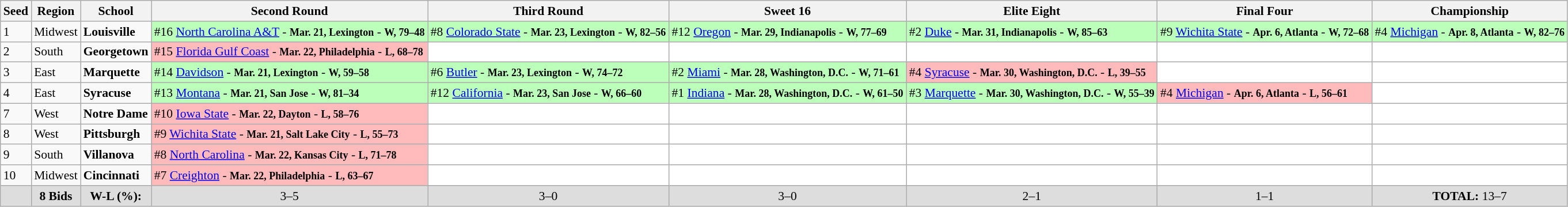<table class="sortable wikitable" style="white-space:nowrap; font-size:90%;">
<tr>
<th>Seed</th>
<th>Region</th>
<th>School</th>
<th>Second Round</th>
<th>Third Round</th>
<th>Sweet 16</th>
<th>Elite Eight</th>
<th>Final Four</th>
<th>Championship</th>
</tr>
<tr>
<td>1</td>
<td>Midwest</td>
<td><strong>Louisville</strong></td>
<td style="background:#bfb;">#16 <a href='#'>North Carolina A&T</a> - <strong><small>Mar. 21, Lexington</small></strong> - <strong><small>W, 79–48</small></strong></td>
<td style="background:#bfb;">#8 <a href='#'>Colorado State</a> - <strong><small>Mar. 23, Lexington</small></strong> - <strong><small>W, 82–56</small></strong></td>
<td style="background:#bfb;">#12 <a href='#'>Oregon</a> - <strong><small>Mar. 29, Indianapolis</small></strong> - <strong><small>W, 77–69</small></strong></td>
<td style="background:#bfb;">#2 <a href='#'>Duke</a> - <strong><small>Mar. 31, Indianapolis</small></strong> - <strong><small>W, 85–63</small></strong></td>
<td style="background:#bfb;">#9 <a href='#'>Wichita State</a> - <strong><small>Apr. 6, Atlanta</small></strong> - <strong><small>W, 72–68</small></strong></td>
<td style="background:#bfb;">#4 <a href='#'>Michigan</a> - <strong><small>Apr. 8, Atlanta</small></strong> - <strong><small>W, 82–76</small></strong></td>
</tr>
<tr>
<td>2</td>
<td>South</td>
<td><strong>Georgetown</strong></td>
<td style="background:#fbb;">#15 <a href='#'>Florida Gulf Coast</a> - <strong><small>Mar. 22, Philadelphia</small></strong> - <strong><small>L, 68–78</small></strong></td>
<td style="background:#fff;"></td>
<td style="background:#fff;"></td>
<td style="background:#fff;"></td>
<td style="background:#fff;"></td>
<td style="background:#fff;"></td>
</tr>
<tr>
<td>3</td>
<td>East</td>
<td><strong>Marquette</strong></td>
<td style="background:#bfb;">#14 <a href='#'>Davidson</a> - <strong><small>Mar. 21, Lexington</small></strong> - <strong><small>W, 59–58</small></strong></td>
<td style="background:#bfb;">#6 <a href='#'>Butler</a> - <strong><small>Mar. 23, Lexington</small></strong> - <strong><small>W, 74–72</small></strong></td>
<td style="background:#bfb;">#2 <a href='#'>Miami</a> - <strong><small>Mar. 28, Washington, D.C.</small></strong> - <strong><small>W, 71–61</small></strong></td>
<td style="background:#fbb;">#4 <a href='#'>Syracuse</a> - <strong><small>Mar. 30, Washington, D.C.</small></strong> - <strong><small>L, 39–55</small></strong></td>
<td style="background:#fff;"></td>
<td style="background:#fff;"></td>
</tr>
<tr>
<td>4</td>
<td>East</td>
<td><strong>Syracuse</strong></td>
<td style="background:#bfb;">#13 <a href='#'>Montana</a> - <strong><small>Mar. 21, San Jose</small></strong> - <strong><small>W, 81–34</small></strong></td>
<td style="background:#bfb;">#12 <a href='#'>California</a> - <strong><small>Mar. 23, San Jose</small></strong> - <strong><small>W, 66–60</small></strong></td>
<td style="background:#bfb;">#1 <a href='#'>Indiana</a> - <strong><small>Mar. 28, Washington, D.C.</small></strong> - <strong><small>W, 61–50</small></strong></td>
<td style="background:#bfb;">#3 <a href='#'>Marquette</a> - <strong><small>Mar. 30, Washington, D.C.</small></strong> - <strong><small>W, 55–39</small></strong></td>
<td style="background:#fbb;">#4 <a href='#'>Michigan</a> - <strong><small>Apr. 6, Atlanta</small></strong> - <strong><small>L, 56–61</small></strong></td>
<td style="background:#fff;"></td>
</tr>
<tr>
<td>7</td>
<td>West</td>
<td><strong>Notre Dame</strong></td>
<td style="background:#fbb;">#10 <a href='#'>Iowa State</a> - <strong><small>Mar. 22, Dayton</small></strong> - <strong><small>L, 58–76</small></strong></td>
<td style="background:#fff;"></td>
<td style="background:#fff;"></td>
<td style="background:#fff;"></td>
<td style="background:#fff;"></td>
<td style="background:#fff;"></td>
</tr>
<tr>
<td>8</td>
<td>West</td>
<td><strong>Pittsburgh</strong></td>
<td style="background:#fbb;">#9 <a href='#'>Wichita State</a> - <strong><small>Mar. 21, Salt Lake City</small></strong> - <strong><small>L, 55–73</small></strong></td>
<td style="background:#fff;"></td>
<td style="background:#fff;"></td>
<td style="background:#fff;"></td>
<td style="background:#fff;"></td>
<td style="background:#fff;"></td>
</tr>
<tr>
<td>9</td>
<td>South</td>
<td><strong>Villanova</strong></td>
<td style="background:#fbb;">#8 <a href='#'>North Carolina</a> - <strong><small>Mar. 22, Kansas City</small></strong> - <strong><small>L, 71–78</small></strong></td>
<td style="background:#fff;"></td>
<td style="background:#fff;"></td>
<td style="background:#fff;"></td>
<td style="background:#fff;"></td>
<td style="background:#fff;"></td>
</tr>
<tr>
<td>10</td>
<td>Midwest</td>
<td><strong>Cincinnati</strong></td>
<td style="background:#fbb;">#7 <a href='#'>Creighton</a> - <strong><small>Mar. 22, Philadelphia</small></strong> - <strong><small>L, 63–67</small></strong></td>
<td style="background:#fff;"></td>
<td style="background:#fff;"></td>
<td style="background:#fff;"></td>
<td style="background:#fff;"></td>
<td style="background:#fff;"></td>
</tr>
<tr class="sortbottom"  style="text-align:center; background:#ddd;">
<td></td>
<td><strong>8 Bids</strong></td>
<td><strong>W-L (%):</strong></td>
<td>3–5 </td>
<td>3–0 </td>
<td>3–0 </td>
<td>2–1 </td>
<td>1–1 </td>
<td><strong>TOTAL:</strong> 13–7 </td>
</tr>
</table>
